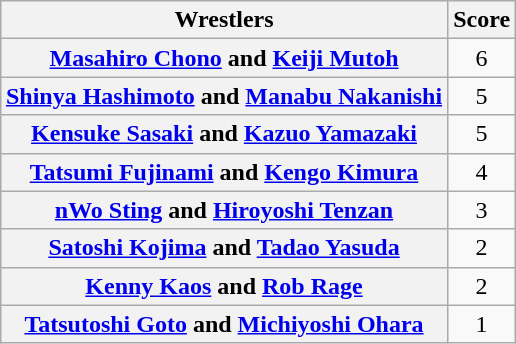<table class="wikitable" style="margin: 1em auto 1em auto;text-align:center">
<tr>
<th>Wrestlers</th>
<th>Score</th>
</tr>
<tr>
<th><a href='#'>Masahiro Chono</a> and <a href='#'>Keiji Mutoh</a></th>
<td>6</td>
</tr>
<tr>
<th><a href='#'>Shinya Hashimoto</a> and <a href='#'>Manabu Nakanishi</a></th>
<td>5</td>
</tr>
<tr>
<th><a href='#'>Kensuke Sasaki</a> and <a href='#'>Kazuo Yamazaki</a></th>
<td>5</td>
</tr>
<tr>
<th><a href='#'>Tatsumi Fujinami</a> and <a href='#'>Kengo Kimura</a></th>
<td>4</td>
</tr>
<tr>
<th><a href='#'>nWo Sting</a> and <a href='#'>Hiroyoshi Tenzan</a></th>
<td>3</td>
</tr>
<tr>
<th><a href='#'>Satoshi Kojima</a> and <a href='#'>Tadao Yasuda</a></th>
<td>2</td>
</tr>
<tr>
<th><a href='#'>Kenny Kaos</a> and <a href='#'>Rob Rage</a></th>
<td>2</td>
</tr>
<tr>
<th><a href='#'>Tatsutoshi Goto</a> and <a href='#'>Michiyoshi Ohara</a></th>
<td>1</td>
</tr>
</table>
